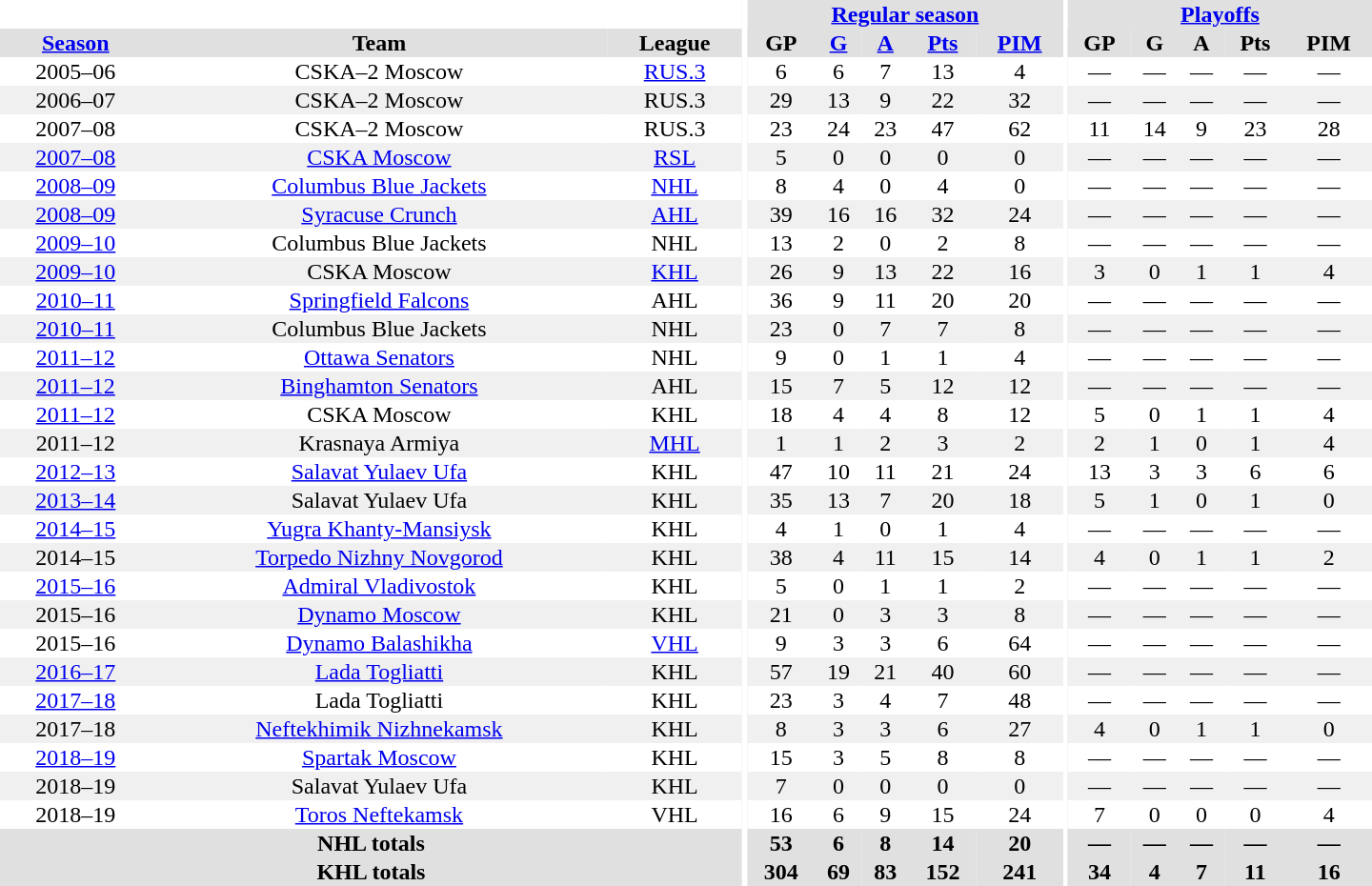<table border="0" cellpadding="1" cellspacing="0" style="text-align:center; width:60em">
<tr bgcolor="#e0e0e0">
<th colspan="3" bgcolor="#ffffff"></th>
<th rowspan="100" bgcolor="#ffffff"></th>
<th colspan="5"><a href='#'>Regular season</a></th>
<th rowspan="100" bgcolor="#ffffff"></th>
<th colspan="5"><a href='#'>Playoffs</a></th>
</tr>
<tr bgcolor="#e0e0e0">
<th><a href='#'>Season</a></th>
<th>Team</th>
<th>League</th>
<th>GP</th>
<th><a href='#'>G</a></th>
<th><a href='#'>A</a></th>
<th><a href='#'>Pts</a></th>
<th><a href='#'>PIM</a></th>
<th>GP</th>
<th>G</th>
<th>A</th>
<th>Pts</th>
<th>PIM</th>
</tr>
<tr>
<td>2005–06</td>
<td>CSKA–2 Moscow</td>
<td><a href='#'>RUS.3</a></td>
<td>6</td>
<td>6</td>
<td>7</td>
<td>13</td>
<td>4</td>
<td>—</td>
<td>—</td>
<td>—</td>
<td>—</td>
<td>—</td>
</tr>
<tr bgcolor="#f0f0f0">
<td>2006–07</td>
<td>CSKA–2 Moscow</td>
<td>RUS.3</td>
<td>29</td>
<td>13</td>
<td>9</td>
<td>22</td>
<td>32</td>
<td>—</td>
<td>—</td>
<td>—</td>
<td>—</td>
<td>—</td>
</tr>
<tr>
<td>2007–08</td>
<td>CSKA–2 Moscow</td>
<td>RUS.3</td>
<td>23</td>
<td>24</td>
<td>23</td>
<td>47</td>
<td>62</td>
<td>11</td>
<td>14</td>
<td>9</td>
<td>23</td>
<td>28</td>
</tr>
<tr bgcolor="#f0f0f0">
<td><a href='#'>2007–08</a></td>
<td><a href='#'>CSKA Moscow</a></td>
<td><a href='#'>RSL</a></td>
<td>5</td>
<td>0</td>
<td>0</td>
<td>0</td>
<td>0</td>
<td>—</td>
<td>—</td>
<td>—</td>
<td>—</td>
<td>—</td>
</tr>
<tr>
<td><a href='#'>2008–09</a></td>
<td><a href='#'>Columbus Blue Jackets</a></td>
<td><a href='#'>NHL</a></td>
<td>8</td>
<td>4</td>
<td>0</td>
<td>4</td>
<td>0</td>
<td>—</td>
<td>—</td>
<td>—</td>
<td>—</td>
<td>—</td>
</tr>
<tr bgcolor="#f0f0f0">
<td><a href='#'>2008–09</a></td>
<td><a href='#'>Syracuse Crunch</a></td>
<td><a href='#'>AHL</a></td>
<td>39</td>
<td>16</td>
<td>16</td>
<td>32</td>
<td>24</td>
<td>—</td>
<td>—</td>
<td>—</td>
<td>—</td>
<td>—</td>
</tr>
<tr>
<td><a href='#'>2009–10</a></td>
<td>Columbus Blue Jackets</td>
<td>NHL</td>
<td>13</td>
<td>2</td>
<td>0</td>
<td>2</td>
<td>8</td>
<td>—</td>
<td>—</td>
<td>—</td>
<td>—</td>
<td>—</td>
</tr>
<tr bgcolor="#f0f0f0">
<td><a href='#'>2009–10</a></td>
<td>CSKA Moscow</td>
<td><a href='#'>KHL</a></td>
<td>26</td>
<td>9</td>
<td>13</td>
<td>22</td>
<td>16</td>
<td>3</td>
<td>0</td>
<td>1</td>
<td>1</td>
<td>4</td>
</tr>
<tr>
<td><a href='#'>2010–11</a></td>
<td><a href='#'>Springfield Falcons</a></td>
<td>AHL</td>
<td>36</td>
<td>9</td>
<td>11</td>
<td>20</td>
<td>20</td>
<td>—</td>
<td>—</td>
<td>—</td>
<td>—</td>
<td>—</td>
</tr>
<tr bgcolor="#f0f0f0">
<td><a href='#'>2010–11</a></td>
<td>Columbus Blue Jackets</td>
<td>NHL</td>
<td>23</td>
<td>0</td>
<td>7</td>
<td>7</td>
<td>8</td>
<td>—</td>
<td>—</td>
<td>—</td>
<td>—</td>
<td>—</td>
</tr>
<tr>
<td><a href='#'>2011–12</a></td>
<td><a href='#'>Ottawa Senators</a></td>
<td>NHL</td>
<td>9</td>
<td>0</td>
<td>1</td>
<td>1</td>
<td>4</td>
<td>—</td>
<td>—</td>
<td>—</td>
<td>—</td>
<td>—</td>
</tr>
<tr bgcolor="#f0f0f0">
<td><a href='#'>2011–12</a></td>
<td><a href='#'>Binghamton Senators</a></td>
<td>AHL</td>
<td>15</td>
<td>7</td>
<td>5</td>
<td>12</td>
<td>12</td>
<td>—</td>
<td>—</td>
<td>—</td>
<td>—</td>
<td>—</td>
</tr>
<tr>
<td><a href='#'>2011–12</a></td>
<td>CSKA Moscow</td>
<td>KHL</td>
<td>18</td>
<td>4</td>
<td>4</td>
<td>8</td>
<td>12</td>
<td>5</td>
<td>0</td>
<td>1</td>
<td>1</td>
<td>4</td>
</tr>
<tr bgcolor="#f0f0f0">
<td>2011–12</td>
<td>Krasnaya Armiya</td>
<td><a href='#'>MHL</a></td>
<td>1</td>
<td>1</td>
<td>2</td>
<td>3</td>
<td>2</td>
<td>2</td>
<td>1</td>
<td>0</td>
<td>1</td>
<td>4</td>
</tr>
<tr>
<td><a href='#'>2012–13</a></td>
<td><a href='#'>Salavat Yulaev Ufa</a></td>
<td>KHL</td>
<td>47</td>
<td>10</td>
<td>11</td>
<td>21</td>
<td>24</td>
<td>13</td>
<td>3</td>
<td>3</td>
<td>6</td>
<td>6</td>
</tr>
<tr bgcolor="#f0f0f0">
<td><a href='#'>2013–14</a></td>
<td>Salavat Yulaev Ufa</td>
<td>KHL</td>
<td>35</td>
<td>13</td>
<td>7</td>
<td>20</td>
<td>18</td>
<td>5</td>
<td>1</td>
<td>0</td>
<td>1</td>
<td>0</td>
</tr>
<tr>
<td><a href='#'>2014–15</a></td>
<td><a href='#'>Yugra Khanty-Mansiysk</a></td>
<td>KHL</td>
<td>4</td>
<td>1</td>
<td>0</td>
<td>1</td>
<td>4</td>
<td>—</td>
<td>—</td>
<td>—</td>
<td>—</td>
<td>—</td>
</tr>
<tr bgcolor="#f0f0f0">
<td>2014–15</td>
<td><a href='#'>Torpedo Nizhny Novgorod</a></td>
<td>KHL</td>
<td>38</td>
<td>4</td>
<td>11</td>
<td>15</td>
<td>14</td>
<td>4</td>
<td>0</td>
<td>1</td>
<td>1</td>
<td>2</td>
</tr>
<tr>
<td><a href='#'>2015–16</a></td>
<td><a href='#'>Admiral Vladivostok</a></td>
<td>KHL</td>
<td>5</td>
<td>0</td>
<td>1</td>
<td>1</td>
<td>2</td>
<td>—</td>
<td>—</td>
<td>—</td>
<td>—</td>
<td>—</td>
</tr>
<tr bgcolor="#f0f0f0">
<td>2015–16</td>
<td><a href='#'>Dynamo Moscow</a></td>
<td>KHL</td>
<td>21</td>
<td>0</td>
<td>3</td>
<td>3</td>
<td>8</td>
<td>—</td>
<td>—</td>
<td>—</td>
<td>—</td>
<td>—</td>
</tr>
<tr>
<td>2015–16</td>
<td><a href='#'>Dynamo Balashikha</a></td>
<td><a href='#'>VHL</a></td>
<td>9</td>
<td>3</td>
<td>3</td>
<td>6</td>
<td>64</td>
<td>—</td>
<td>—</td>
<td>—</td>
<td>—</td>
<td>—</td>
</tr>
<tr bgcolor="#f0f0f0">
<td><a href='#'>2016–17</a></td>
<td><a href='#'>Lada Togliatti</a></td>
<td>KHL</td>
<td>57</td>
<td>19</td>
<td>21</td>
<td>40</td>
<td>60</td>
<td>—</td>
<td>—</td>
<td>—</td>
<td>—</td>
<td>—</td>
</tr>
<tr>
<td><a href='#'>2017–18</a></td>
<td>Lada Togliatti</td>
<td>KHL</td>
<td>23</td>
<td>3</td>
<td>4</td>
<td>7</td>
<td>48</td>
<td>—</td>
<td>—</td>
<td>—</td>
<td>—</td>
<td>—</td>
</tr>
<tr bgcolor="#f0f0f0">
<td>2017–18</td>
<td><a href='#'>Neftekhimik Nizhnekamsk</a></td>
<td>KHL</td>
<td>8</td>
<td>3</td>
<td>3</td>
<td>6</td>
<td>27</td>
<td>4</td>
<td>0</td>
<td>1</td>
<td>1</td>
<td>0</td>
</tr>
<tr>
<td><a href='#'>2018–19</a></td>
<td><a href='#'>Spartak Moscow</a></td>
<td>KHL</td>
<td>15</td>
<td>3</td>
<td>5</td>
<td>8</td>
<td>8</td>
<td>—</td>
<td>—</td>
<td>—</td>
<td>—</td>
<td>—</td>
</tr>
<tr bgcolor="#f0f0f0">
<td>2018–19</td>
<td>Salavat Yulaev Ufa</td>
<td>KHL</td>
<td>7</td>
<td>0</td>
<td>0</td>
<td>0</td>
<td>0</td>
<td>—</td>
<td>—</td>
<td>—</td>
<td>—</td>
<td>—</td>
</tr>
<tr>
<td>2018–19</td>
<td><a href='#'>Toros Neftekamsk</a></td>
<td>VHL</td>
<td>16</td>
<td>6</td>
<td>9</td>
<td>15</td>
<td>24</td>
<td>7</td>
<td>0</td>
<td>0</td>
<td>0</td>
<td>4</td>
</tr>
<tr bgcolor="#e0e0e0">
<th colspan="3">NHL totals</th>
<th>53</th>
<th>6</th>
<th>8</th>
<th>14</th>
<th>20</th>
<th>—</th>
<th>—</th>
<th>—</th>
<th>—</th>
<th>—</th>
</tr>
<tr bgcolor="#e0e0e0">
<th colspan="3">KHL totals</th>
<th>304</th>
<th>69</th>
<th>83</th>
<th>152</th>
<th>241</th>
<th>34</th>
<th>4</th>
<th>7</th>
<th>11</th>
<th>16</th>
</tr>
</table>
